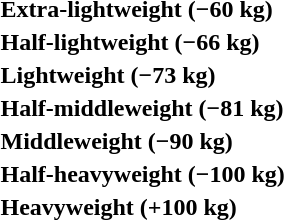<table>
<tr>
<th rowspan=2 style="text-align:left;">Extra-lightweight (−60 kg)</th>
<td rowspan=2></td>
<td rowspan=2></td>
<td></td>
</tr>
<tr>
<td></td>
</tr>
<tr>
<th rowspan=2 style="text-align:left;">Half-lightweight (−66 kg)</th>
<td rowspan=2></td>
<td rowspan=2></td>
<td></td>
</tr>
<tr>
<td></td>
</tr>
<tr>
<th rowspan=2 style="text-align:left;">Lightweight (−73 kg)</th>
<td rowspan=2></td>
<td rowspan=2></td>
<td></td>
</tr>
<tr>
<td></td>
</tr>
<tr>
<th rowspan=2 style="text-align:left;">Half-middleweight (−81 kg)</th>
<td rowspan=2></td>
<td rowspan=2></td>
<td></td>
</tr>
<tr>
<td></td>
</tr>
<tr>
<th rowspan=2 style="text-align:left;">Middleweight (−90 kg)</th>
<td rowspan=2></td>
<td rowspan=2></td>
<td></td>
</tr>
<tr>
<td></td>
</tr>
<tr>
<th rowspan=2 style="text-align:left;">Half-heavyweight (−100 kg)</th>
<td rowspan=2></td>
<td rowspan=2></td>
<td></td>
</tr>
<tr>
<td></td>
</tr>
<tr>
<th rowspan=2 style="text-align:left;">Heavyweight (+100 kg)</th>
<td rowspan=2></td>
<td rowspan=2></td>
<td></td>
</tr>
<tr>
<td></td>
</tr>
</table>
